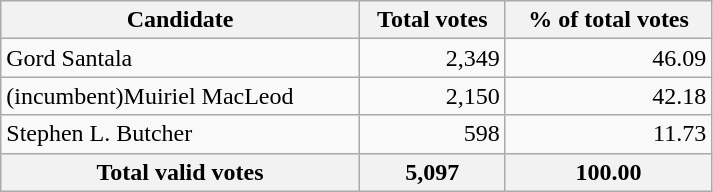<table class="wikitable" width="475">
<tr>
<th align="left">Candidate</th>
<th align="right">Total votes</th>
<th align="right">% of total votes</th>
</tr>
<tr>
<td align="left">Gord Santala</td>
<td align="right">2,349</td>
<td align="right">46.09</td>
</tr>
<tr>
<td align="left">(incumbent)Muiriel MacLeod</td>
<td align="right">2,150</td>
<td align="right">42.18</td>
</tr>
<tr>
<td align="left">Stephen L. Butcher</td>
<td align="right">598</td>
<td align="right">11.73</td>
</tr>
<tr bgcolor="#EEEEEE">
<th align="left">Total valid votes</th>
<th align="right">5,097</th>
<th align="right">100.00</th>
</tr>
</table>
